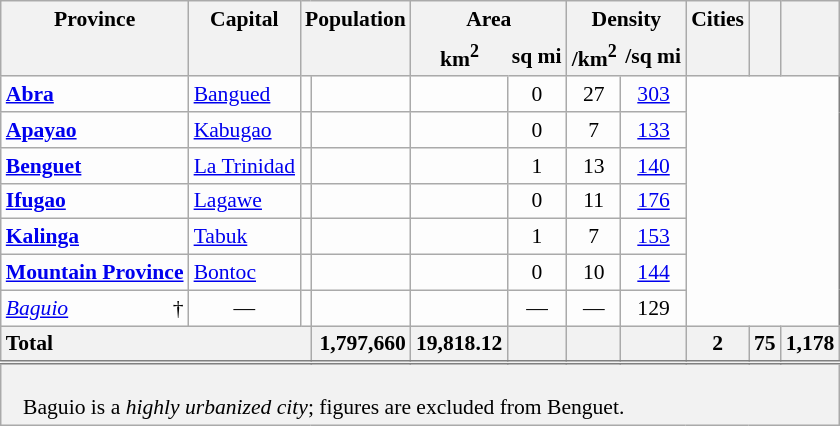<table class="wikitable sortable" style="background-color:#FDFDFD;text-align:center;font-size:90%;border:1pt solid grey;">
<tr>
<th scope="col" style="border-bottom:none;" colspan=2 class="unsortable">Province </th>
<th scope="col" style="border-bottom:none;" class="unsortable">Capital</th>
<th scope="col" style="border-bottom:none;white-space:nowrap;" class="unsortable" colspan=2>Population </th>
<th scope="col" style="border-bottom:none;" colspan=2>Area</th>
<th scope="col" style="border-bottom:none;" colspan=2>Density</th>
<th scope="col" style="border-bottom:none;" class="unsortable">Cities</th>
<th scope="col" style="border-bottom:none;" class="unsortable"></th>
<th scope="col" style="border-bottom:none;" class="unsortable"></th>
</tr>
<tr>
</tr>
<tr>
<th scope="col" style="border-top:none;" colspan=2></th>
<th scope="col" style="border-top:none;"></th>
<th scope="col" style="border-top:none;" colspan=2></th>
<th scope="col" style="border-style:none none solid solid;">km<sup>2</sup></th>
<th scope="col" style="border-style:none solid solid none;white-space:nowrap;" class="unsortable">sq mi</th>
<th scope="col" style="border-style:none none solid solid;">/km<sup>2</sup></th>
<th scope="col" style="border-style:none solid solid none;white-space:nowrap;" class="unsortable">/sq mi</th>
<th scope="col" style="border-top:none;"></th>
<th scope="col" style="border-top:none;"></th>
<th scope="col" style="border-top:none;"></th>
</tr>
<tr>
<th scope="row" style="text-align:left;background-color:initial;" colspan=2><a href='#'>Abra</a></th>
<td style="text-align:left;"><a href='#'>Bangued</a></td>
<td></td>
<td></td>
<td></td>
<td>0</td>
<td>27</td>
<td><a href='#'>303</a></td>
</tr>
<tr>
<th scope="row" style="text-align:left;background-color:initial;" colspan=2><a href='#'>Apayao</a></th>
<td style="text-align:left;"><a href='#'>Kabugao</a></td>
<td></td>
<td></td>
<td></td>
<td>0</td>
<td>7</td>
<td><a href='#'>133</a></td>
</tr>
<tr>
<th scope="row" style="text-align:left;background-color:initial;" colspan=2><a href='#'>Benguet</a></th>
<td style="text-align:left;"><a href='#'>La Trinidad</a></td>
<td></td>
<td></td>
<td></td>
<td>1</td>
<td>13</td>
<td><a href='#'>140</a></td>
</tr>
<tr>
<th scope="row" style="text-align:left;background-color:initial;" colspan=2><a href='#'>Ifugao</a></th>
<td style="text-align:left;"><a href='#'>Lagawe</a></td>
<td></td>
<td></td>
<td></td>
<td>0</td>
<td>11</td>
<td><a href='#'>176</a></td>
</tr>
<tr>
<th scope="row" style="text-align:left;background-color:initial;" colspan=2><a href='#'>Kalinga</a></th>
<td style="text-align:left;"><a href='#'>Tabuk</a></td>
<td></td>
<td></td>
<td></td>
<td>1</td>
<td>7</td>
<td><a href='#'>153</a></td>
</tr>
<tr>
<th scope="row" style="text-align:left;background-color:initial;" colspan=2><a href='#'>Mountain Province</a></th>
<td style="text-align:left;"><a href='#'>Bontoc</a></td>
<td></td>
<td></td>
<td></td>
<td>0</td>
<td>10</td>
<td><a href='#'>144</a></td>
</tr>
<tr>
<th scope="row" style="text-align:left;background-color:initial;border-right:0;font-weight:normal;font-style:italic;"><a href='#'>Baguio</a></th>
<td style="text-align:right;border-left:0;">†</td>
<td>—</td>
<td></td>
<td></td>
<td></td>
<td>—</td>
<td>—</td>
<td>129</td>
</tr>
<tr class="sortbottom">
<th scope="row" colspan=4 style="text-align:left;">Total</th>
<th scope="col" style="text-align:right;">1,797,660</th>
<th scope="col" style="text-align:right;">19,818.12</th>
<th scope="col" style="text-align:right;"></th>
<th scope="col" style="text-align:right;"></th>
<th scope="col" style="text-align:right;"></th>
<th scope="col">2</th>
<th scope="col">75</th>
<th scope="col">1,178</th>
</tr>
<tr class="sortbottom" style="text-align:left;background-color:#F2F2F2;border-top:double grey;">
<td colspan=13 style="padding-left:1em;"><br> Baguio is a <em>highly urbanized city</em>; figures are excluded from Benguet.</td>
</tr>
</table>
